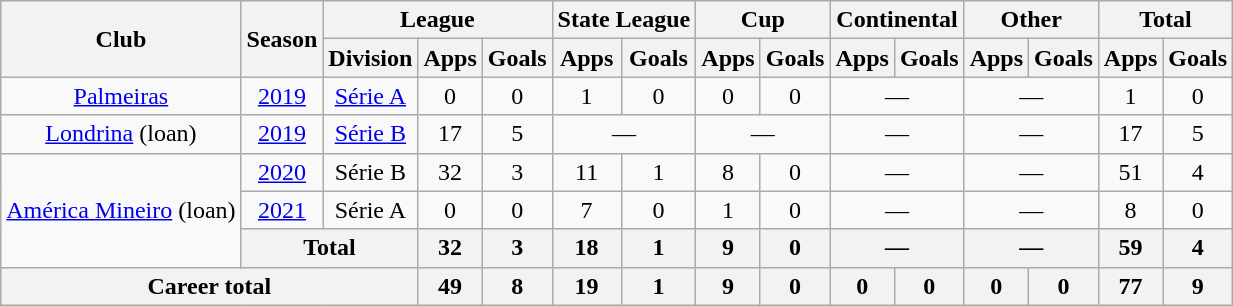<table class="wikitable" style="text-align: center">
<tr>
<th rowspan="2">Club</th>
<th rowspan="2">Season</th>
<th colspan="3">League</th>
<th colspan="2">State League</th>
<th colspan="2">Cup</th>
<th colspan="2">Continental</th>
<th colspan="2">Other</th>
<th colspan="2">Total</th>
</tr>
<tr>
<th>Division</th>
<th>Apps</th>
<th>Goals</th>
<th>Apps</th>
<th>Goals</th>
<th>Apps</th>
<th>Goals</th>
<th>Apps</th>
<th>Goals</th>
<th>Apps</th>
<th>Goals</th>
<th>Apps</th>
<th>Goals</th>
</tr>
<tr>
<td><a href='#'>Palmeiras</a></td>
<td><a href='#'>2019</a></td>
<td><a href='#'>Série A</a></td>
<td>0</td>
<td>0</td>
<td>1</td>
<td>0</td>
<td>0</td>
<td>0</td>
<td colspan="2">—</td>
<td colspan="2">—</td>
<td>1</td>
<td>0</td>
</tr>
<tr>
<td><a href='#'>Londrina</a> (loan)</td>
<td><a href='#'>2019</a></td>
<td><a href='#'>Série B</a></td>
<td>17</td>
<td>5</td>
<td colspan="2">—</td>
<td colspan="2">—</td>
<td colspan="2">—</td>
<td colspan="2">—</td>
<td>17</td>
<td>5</td>
</tr>
<tr>
<td rowspan="3"><a href='#'>América Mineiro</a> (loan)</td>
<td><a href='#'>2020</a></td>
<td>Série B</td>
<td>32</td>
<td>3</td>
<td>11</td>
<td>1</td>
<td>8</td>
<td>0</td>
<td colspan="2">—</td>
<td colspan="2">—</td>
<td>51</td>
<td>4</td>
</tr>
<tr>
<td><a href='#'>2021</a></td>
<td>Série A</td>
<td>0</td>
<td>0</td>
<td>7</td>
<td>0</td>
<td>1</td>
<td>0</td>
<td colspan="2">—</td>
<td colspan="2">—</td>
<td>8</td>
<td>0</td>
</tr>
<tr>
<th colspan="2">Total</th>
<th>32</th>
<th>3</th>
<th>18</th>
<th>1</th>
<th>9</th>
<th>0</th>
<th colspan="2">—</th>
<th colspan="2">—</th>
<th>59</th>
<th>4</th>
</tr>
<tr>
<th colspan="3"><strong>Career total</strong></th>
<th>49</th>
<th>8</th>
<th>19</th>
<th>1</th>
<th>9</th>
<th>0</th>
<th>0</th>
<th>0</th>
<th>0</th>
<th>0</th>
<th>77</th>
<th>9</th>
</tr>
</table>
